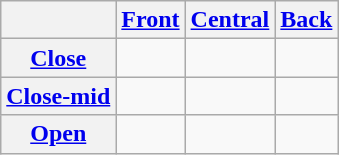<table class="wikitable" style="text-align:center;">
<tr>
<th></th>
<th><a href='#'>Front</a></th>
<th><a href='#'>Central</a></th>
<th><a href='#'>Back</a></th>
</tr>
<tr>
<th><a href='#'>Close</a></th>
<td></td>
<td></td>
<td></td>
</tr>
<tr>
<th><a href='#'>Close-mid</a></th>
<td></td>
<td></td>
<td></td>
</tr>
<tr>
<th><a href='#'>Open</a></th>
<td></td>
<td></td>
<td></td>
</tr>
</table>
